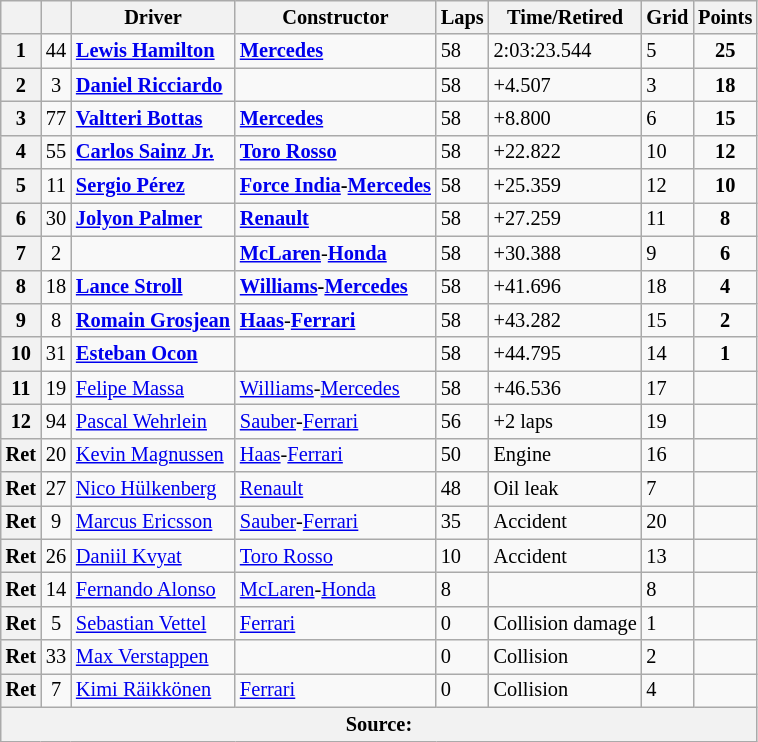<table class="wikitable" style="font-size: 85%;">
<tr>
<th></th>
<th></th>
<th>Driver</th>
<th>Constructor</th>
<th>Laps</th>
<th>Time/Retired</th>
<th>Grid</th>
<th>Points</th>
</tr>
<tr>
<th>1</th>
<td align="center">44</td>
<td> <strong><a href='#'>Lewis Hamilton</a></strong></td>
<td><strong><a href='#'>Mercedes</a></strong></td>
<td>58</td>
<td>2:03:23.544</td>
<td>5</td>
<td align="center"><strong>25</strong></td>
</tr>
<tr>
<th>2</th>
<td align="center">3</td>
<td> <strong><a href='#'>Daniel Ricciardo</a></strong></td>
<td><strong></strong></td>
<td>58</td>
<td>+4.507</td>
<td>3</td>
<td align="center"><strong>18</strong></td>
</tr>
<tr>
<th>3</th>
<td align="center">77</td>
<td> <strong><a href='#'>Valtteri Bottas</a></strong></td>
<td><strong><a href='#'>Mercedes</a></strong></td>
<td>58</td>
<td>+8.800</td>
<td>6</td>
<td align="center"><strong>15</strong></td>
</tr>
<tr>
<th>4</th>
<td align="center">55</td>
<td> <strong><a href='#'>Carlos Sainz Jr.</a></strong></td>
<td><strong><a href='#'>Toro Rosso</a></strong></td>
<td>58</td>
<td>+22.822</td>
<td>10</td>
<td align=center><strong>12</strong></td>
</tr>
<tr>
<th>5</th>
<td align="center">11</td>
<td> <strong><a href='#'>Sergio Pérez</a></strong></td>
<td><strong><a href='#'>Force India</a>-<a href='#'>Mercedes</a></strong></td>
<td>58</td>
<td>+25.359</td>
<td>12</td>
<td align="center"><strong>10</strong></td>
</tr>
<tr>
<th>6</th>
<td align="center">30</td>
<td> <strong><a href='#'>Jolyon Palmer</a></strong></td>
<td><strong><a href='#'>Renault</a></strong></td>
<td>58</td>
<td>+27.259</td>
<td>11</td>
<td align=center><strong>8</strong></td>
</tr>
<tr>
<th>7</th>
<td align="center">2</td>
<td><strong></strong></td>
<td><strong><a href='#'>McLaren</a></strong>-<strong><a href='#'>Honda</a></strong></td>
<td>58</td>
<td>+30.388</td>
<td>9</td>
<td align="center"><strong>6</strong></td>
</tr>
<tr>
<th>8</th>
<td align="center">18</td>
<td> <strong><a href='#'>Lance Stroll</a></strong></td>
<td><strong><a href='#'>Williams</a>-<a href='#'>Mercedes</a></strong></td>
<td>58</td>
<td>+41.696</td>
<td>18</td>
<td align="center"><strong>4</strong></td>
</tr>
<tr>
<th>9</th>
<td align="center">8</td>
<td> <strong><a href='#'>Romain Grosjean</a></strong></td>
<td><strong><a href='#'>Haas</a></strong>-<strong><a href='#'>Ferrari</a></strong></td>
<td>58</td>
<td>+43.282</td>
<td>15</td>
<td align="center"><strong>2</strong></td>
</tr>
<tr>
<th>10</th>
<td align="center">31</td>
<td> <strong><a href='#'>Esteban Ocon</a></strong></td>
<td></td>
<td>58</td>
<td>+44.795</td>
<td>14</td>
<td align="center"><strong>1</strong></td>
</tr>
<tr>
<th>11</th>
<td align="center">19</td>
<td> <a href='#'>Felipe Massa</a></td>
<td><a href='#'>Williams</a>-<a href='#'>Mercedes</a></td>
<td>58</td>
<td>+46.536</td>
<td>17</td>
<td></td>
</tr>
<tr>
<th>12</th>
<td align="center">94</td>
<td> <a href='#'>Pascal Wehrlein</a></td>
<td><a href='#'>Sauber</a>-<a href='#'>Ferrari</a></td>
<td>56</td>
<td>+2 laps</td>
<td>19</td>
<td></td>
</tr>
<tr>
<th>Ret</th>
<td align="center">20</td>
<td> <a href='#'>Kevin Magnussen</a></td>
<td><a href='#'>Haas</a>-<a href='#'>Ferrari</a></td>
<td>50</td>
<td>Engine</td>
<td>16</td>
<td></td>
</tr>
<tr>
<th>Ret</th>
<td align="center">27</td>
<td> <a href='#'>Nico Hülkenberg</a></td>
<td><a href='#'>Renault</a></td>
<td>48</td>
<td>Oil leak</td>
<td>7</td>
<td></td>
</tr>
<tr>
<th>Ret</th>
<td align="center">9</td>
<td> <a href='#'>Marcus Ericsson</a></td>
<td><a href='#'>Sauber</a>-<a href='#'>Ferrari</a></td>
<td>35</td>
<td>Accident</td>
<td>20</td>
<td></td>
</tr>
<tr>
<th>Ret</th>
<td align="center">26</td>
<td> <a href='#'>Daniil Kvyat</a></td>
<td><a href='#'>Toro Rosso</a></td>
<td>10</td>
<td>Accident</td>
<td>13</td>
<td></td>
</tr>
<tr>
<th>Ret</th>
<td align="center">14</td>
<td> <a href='#'>Fernando Alonso</a></td>
<td><a href='#'>McLaren</a>-<a href='#'>Honda</a></td>
<td>8</td>
<td></td>
<td>8</td>
<td></td>
</tr>
<tr>
<th>Ret</th>
<td align="center">5</td>
<td> <a href='#'>Sebastian Vettel</a></td>
<td><a href='#'>Ferrari</a></td>
<td>0</td>
<td>Collision damage</td>
<td>1</td>
<td></td>
</tr>
<tr>
<th>Ret</th>
<td align="center">33</td>
<td> <a href='#'>Max Verstappen</a></td>
<td></td>
<td>0</td>
<td>Collision</td>
<td>2</td>
<td></td>
</tr>
<tr>
<th>Ret</th>
<td align="center">7</td>
<td> <a href='#'>Kimi Räikkönen</a></td>
<td><a href='#'>Ferrari</a></td>
<td>0</td>
<td>Collision</td>
<td>4</td>
<td></td>
</tr>
<tr>
<th colspan="8">Source:</th>
</tr>
</table>
